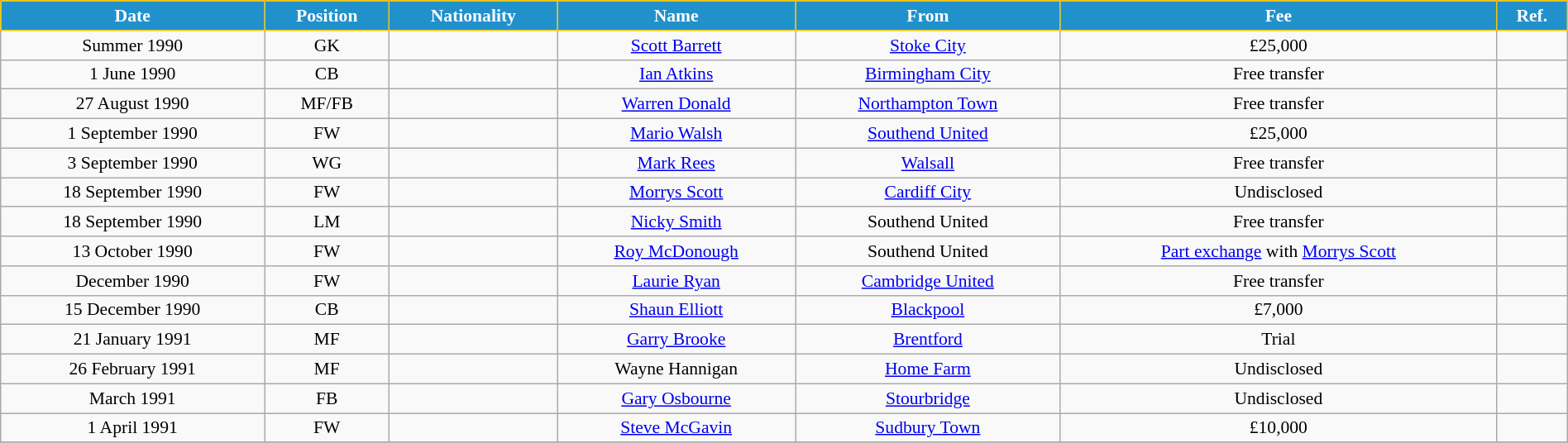<table class="wikitable" style="text-align:center; font-size:90%; width:100%;">
<tr>
<th style="background:#2191CC; color:white; border:1px solid #F7C408; text-align:center;">Date</th>
<th style="background:#2191CC; color:white; border:1px solid #F7C408; text-align:center;">Position</th>
<th style="background:#2191CC; color:white; border:1px solid #F7C408; text-align:center;">Nationality</th>
<th style="background:#2191CC; color:white; border:1px solid #F7C408; text-align:center;">Name</th>
<th style="background:#2191CC; color:white; border:1px solid #F7C408; text-align:center;">From</th>
<th style="background:#2191CC; color:white; border:1px solid #F7C408; text-align:center;">Fee</th>
<th style="background:#2191CC; color:white; border:1px solid #F7C408; text-align:center;">Ref.</th>
</tr>
<tr>
<td>Summer 1990</td>
<td>GK</td>
<td></td>
<td><a href='#'>Scott Barrett</a></td>
<td> <a href='#'>Stoke City</a></td>
<td>£25,000</td>
<td></td>
</tr>
<tr>
<td>1 June 1990</td>
<td>CB</td>
<td></td>
<td><a href='#'>Ian Atkins</a></td>
<td> <a href='#'>Birmingham City</a></td>
<td>Free transfer</td>
<td></td>
</tr>
<tr>
<td>27 August 1990</td>
<td>MF/FB</td>
<td></td>
<td><a href='#'>Warren Donald</a></td>
<td> <a href='#'>Northampton Town</a></td>
<td>Free transfer</td>
<td></td>
</tr>
<tr>
<td>1 September 1990</td>
<td>FW</td>
<td></td>
<td><a href='#'>Mario Walsh</a></td>
<td> <a href='#'>Southend United</a></td>
<td>£25,000</td>
<td></td>
</tr>
<tr>
<td>3 September 1990</td>
<td>WG</td>
<td></td>
<td><a href='#'>Mark Rees</a></td>
<td> <a href='#'>Walsall</a></td>
<td>Free transfer</td>
<td></td>
</tr>
<tr>
<td>18 September 1990</td>
<td>FW</td>
<td></td>
<td><a href='#'>Morrys Scott</a></td>
<td> <a href='#'>Cardiff City</a></td>
<td>Undisclosed</td>
<td></td>
</tr>
<tr>
<td>18 September 1990</td>
<td>LM</td>
<td></td>
<td><a href='#'>Nicky Smith</a></td>
<td> Southend United</td>
<td>Free transfer</td>
<td></td>
</tr>
<tr>
<td>13 October 1990</td>
<td>FW</td>
<td></td>
<td><a href='#'>Roy McDonough</a></td>
<td> Southend United</td>
<td><a href='#'>Part exchange</a> with <a href='#'>Morrys Scott</a></td>
<td></td>
</tr>
<tr>
<td>December 1990</td>
<td>FW</td>
<td></td>
<td><a href='#'>Laurie Ryan</a></td>
<td> <a href='#'>Cambridge United</a></td>
<td>Free transfer</td>
<td></td>
</tr>
<tr>
<td>15 December 1990</td>
<td>CB</td>
<td></td>
<td><a href='#'>Shaun Elliott</a></td>
<td> <a href='#'>Blackpool</a></td>
<td>£7,000</td>
<td></td>
</tr>
<tr>
<td>21 January 1991</td>
<td>MF</td>
<td></td>
<td><a href='#'>Garry Brooke</a></td>
<td> <a href='#'>Brentford</a></td>
<td>Trial</td>
<td></td>
</tr>
<tr>
<td>26 February 1991</td>
<td>MF</td>
<td></td>
<td>Wayne Hannigan</td>
<td> <a href='#'>Home Farm</a></td>
<td>Undisclosed</td>
<td></td>
</tr>
<tr>
<td>March 1991</td>
<td>FB</td>
<td></td>
<td><a href='#'>Gary Osbourne</a></td>
<td> <a href='#'>Stourbridge</a></td>
<td>Undisclosed</td>
<td></td>
</tr>
<tr>
<td>1 April 1991</td>
<td>FW</td>
<td></td>
<td><a href='#'>Steve McGavin</a></td>
<td> <a href='#'>Sudbury Town</a></td>
<td>£10,000</td>
<td></td>
</tr>
<tr>
</tr>
</table>
